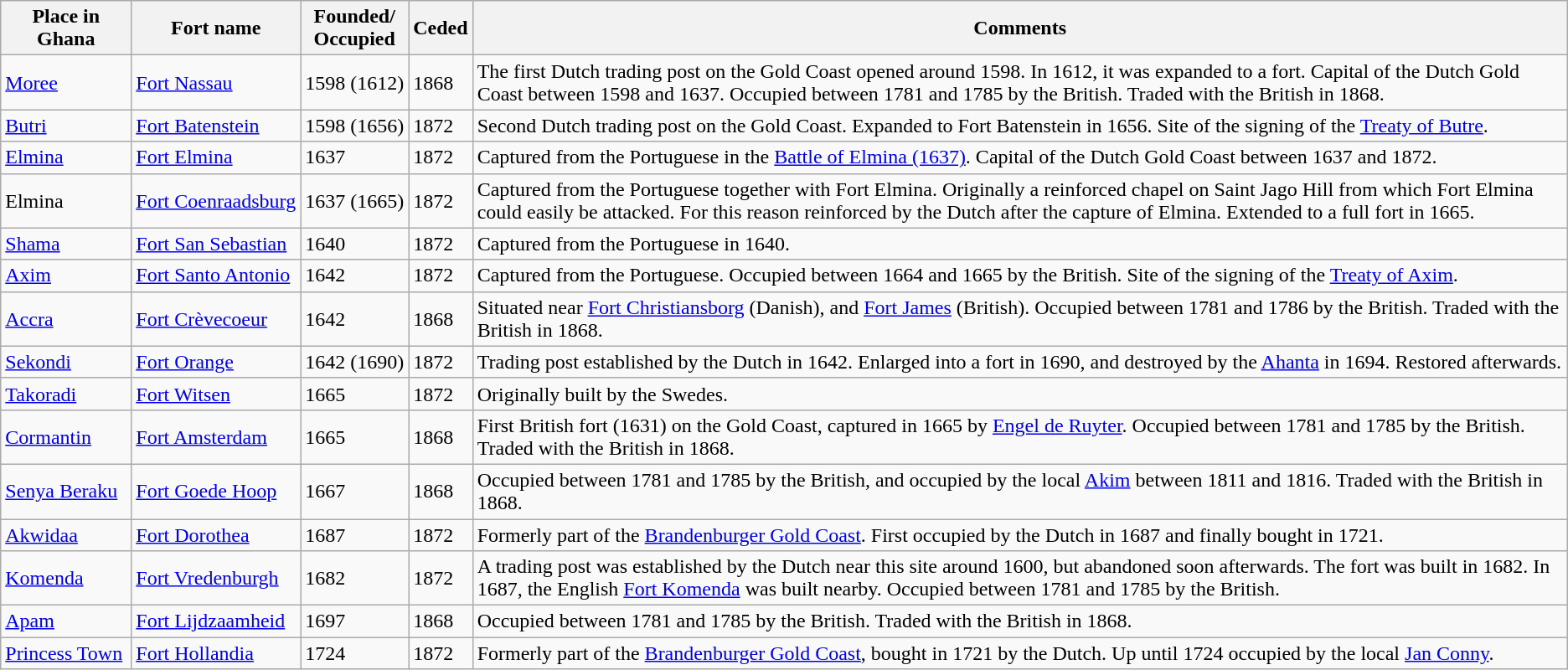<table class="wikitable sortable">
<tr>
<th>Place in Ghana</th>
<th>Fort name</th>
<th>Founded/<br>Occupied</th>
<th>Ceded</th>
<th>Comments</th>
</tr>
<tr -->
<td><a href='#'>Moree</a></td>
<td><a href='#'>Fort Nassau</a></td>
<td>1598 (1612)</td>
<td>1868</td>
<td>The first Dutch trading post on the Gold Coast opened around 1598. In 1612, it was expanded to a fort. Capital of the Dutch Gold Coast between 1598 and 1637. Occupied between 1781 and 1785 by the British. Traded with the British in 1868.</td>
</tr>
<tr -->
<td><a href='#'>Butri</a></td>
<td><a href='#'>Fort Batenstein</a></td>
<td>1598 (1656)</td>
<td>1872</td>
<td>Second Dutch trading post on the Gold Coast. Expanded to Fort Batenstein in 1656. Site of the signing of the <a href='#'>Treaty of Butre</a>.</td>
</tr>
<tr -->
<td><a href='#'>Elmina</a></td>
<td><a href='#'>Fort Elmina</a></td>
<td>1637</td>
<td>1872</td>
<td>Captured from the Portuguese in the <a href='#'>Battle of Elmina (1637)</a>. Capital of the Dutch Gold Coast between 1637 and 1872.</td>
</tr>
<tr -->
<td>Elmina</td>
<td><a href='#'>Fort Coenraadsburg</a></td>
<td>1637 (1665)</td>
<td>1872</td>
<td>Captured from the Portuguese together with Fort Elmina. Originally a reinforced chapel on Saint Jago Hill from which Fort Elmina could easily be attacked. For this reason reinforced by the Dutch after the capture of Elmina. Extended to a full fort in 1665.</td>
</tr>
<tr -->
<td><a href='#'>Shama</a></td>
<td><a href='#'>Fort San Sebastian</a></td>
<td>1640</td>
<td>1872</td>
<td>Captured from the Portuguese in 1640.</td>
</tr>
<tr -->
<td><a href='#'>Axim</a></td>
<td><a href='#'>Fort Santo Antonio</a></td>
<td>1642</td>
<td>1872</td>
<td>Captured from the Portuguese. Occupied between 1664 and 1665 by the British. Site of the signing of the <a href='#'>Treaty of Axim</a>.</td>
</tr>
<tr -->
<td><a href='#'>Accra</a></td>
<td><a href='#'>Fort Crèvecoeur</a></td>
<td>1642</td>
<td>1868</td>
<td>Situated near <a href='#'>Fort Christiansborg</a> (Danish), and <a href='#'>Fort James</a> (British). Occupied between 1781 and 1786 by the British. Traded with the British in 1868.</td>
</tr>
<tr -->
<td><a href='#'>Sekondi</a></td>
<td><a href='#'>Fort Orange</a></td>
<td>1642 (1690)</td>
<td>1872</td>
<td>Trading post established by the Dutch in 1642. Enlarged into a fort in 1690, and destroyed by the <a href='#'>Ahanta</a> in 1694. Restored afterwards.</td>
</tr>
<tr -->
<td><a href='#'>Takoradi</a></td>
<td><a href='#'>Fort Witsen</a></td>
<td>1665</td>
<td>1872</td>
<td>Originally built by the Swedes.</td>
</tr>
<tr -->
<td><a href='#'>Cormantin</a></td>
<td><a href='#'>Fort Amsterdam</a></td>
<td>1665</td>
<td>1868</td>
<td>First British fort (1631) on the Gold Coast, captured in 1665 by <a href='#'>Engel de Ruyter</a>. Occupied between 1781 and 1785 by the British. Traded with the British in 1868.</td>
</tr>
<tr -->
<td><a href='#'>Senya Beraku</a></td>
<td><a href='#'>Fort Goede Hoop</a></td>
<td>1667</td>
<td>1868</td>
<td>Occupied between 1781 and 1785 by the British, and occupied by the local <a href='#'>Akim</a> between 1811 and 1816. Traded with the British in 1868.</td>
</tr>
<tr -->
<td><a href='#'>Akwidaa</a></td>
<td><a href='#'>Fort Dorothea</a></td>
<td>1687</td>
<td>1872</td>
<td>Formerly part of the <a href='#'>Brandenburger Gold Coast</a>. First occupied by the Dutch in 1687 and finally bought in 1721.</td>
</tr>
<tr -->
<td><a href='#'>Komenda</a></td>
<td><a href='#'>Fort Vredenburgh</a></td>
<td>1682</td>
<td>1872</td>
<td>A trading post was established by the Dutch near this site around 1600, but abandoned soon afterwards. The fort was built in 1682. In 1687, the English <a href='#'>Fort Komenda</a> was built nearby. Occupied between 1781 and 1785 by the British.</td>
</tr>
<tr -->
<td><a href='#'>Apam</a></td>
<td><a href='#'>Fort Lijdzaamheid</a></td>
<td>1697</td>
<td>1868</td>
<td>Occupied between 1781 and 1785 by the British. Traded with the British in 1868.</td>
</tr>
<tr -->
<td><a href='#'>Princess Town</a></td>
<td><a href='#'>Fort Hollandia</a></td>
<td>1724</td>
<td>1872</td>
<td>Formerly part of the <a href='#'>Brandenburger Gold Coast</a>, bought in 1721 by the Dutch. Up until 1724 occupied by the local <a href='#'>Jan Conny</a>.</td>
</tr>
</table>
